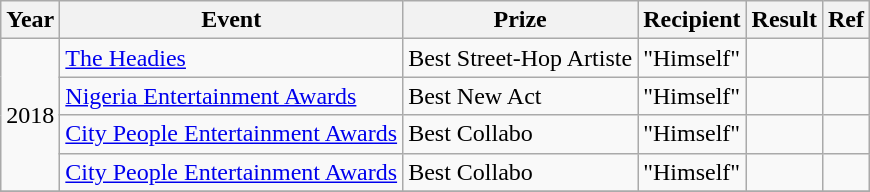<table class="wikitable">
<tr>
<th>Year</th>
<th>Event</th>
<th>Prize</th>
<th>Recipient</th>
<th>Result</th>
<th>Ref</th>
</tr>
<tr>
<td rowspan=4>2018</td>
<td rowspan=1><a href='#'>The Headies</a></td>
<td rowspan=1>Best Street-Hop Artiste</td>
<td>"Himself"</td>
<td></td>
<td></td>
</tr>
<tr>
<td><a href='#'>Nigeria Entertainment Awards</a></td>
<td>Best New Act</td>
<td>"Himself"</td>
<td></td>
<td></td>
</tr>
<tr>
<td><a href='#'>City People Entertainment Awards</a></td>
<td>Best Collabo</td>
<td>"Himself"</td>
<td></td>
<td></td>
</tr>
<tr>
<td><a href='#'>City People Entertainment Awards</a></td>
<td>Best Collabo</td>
<td>"Himself"</td>
<td></td>
<td></td>
</tr>
<tr>
</tr>
</table>
